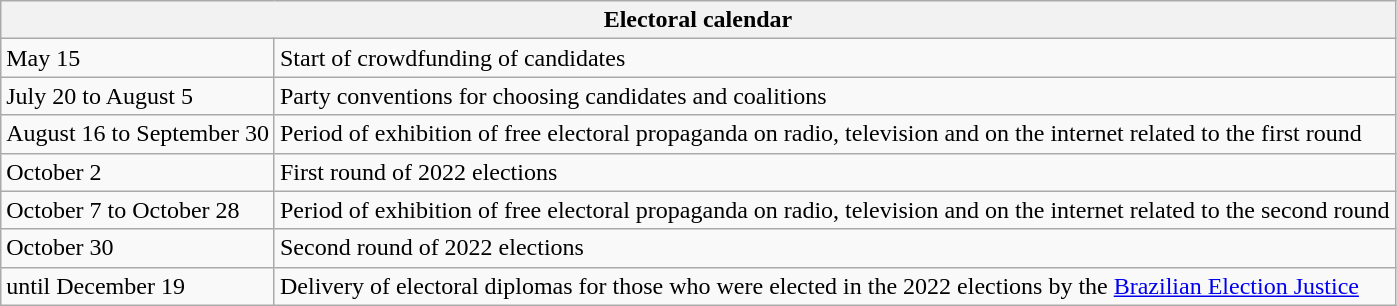<table class="wikitable">
<tr>
<th colspan="2">Electoral calendar</th>
</tr>
<tr>
<td>May 15</td>
<td>Start of crowdfunding of candidates</td>
</tr>
<tr>
<td>July 20 to August 5</td>
<td>Party conventions for choosing candidates and coalitions</td>
</tr>
<tr>
<td>August 16 to September 30</td>
<td>Period of exhibition of free electoral propaganda on radio, television and on the internet related to the first round</td>
</tr>
<tr>
<td>October 2</td>
<td>First round of 2022 elections</td>
</tr>
<tr>
<td>October 7 to October 28</td>
<td>Period of exhibition of free electoral propaganda on radio, television and on the internet related to the second round</td>
</tr>
<tr>
<td>October 30</td>
<td>Second round of 2022 elections</td>
</tr>
<tr>
<td>until December 19</td>
<td>Delivery of electoral diplomas for those who were elected in the 2022 elections by the <a href='#'>Brazilian Election Justice</a></td>
</tr>
</table>
